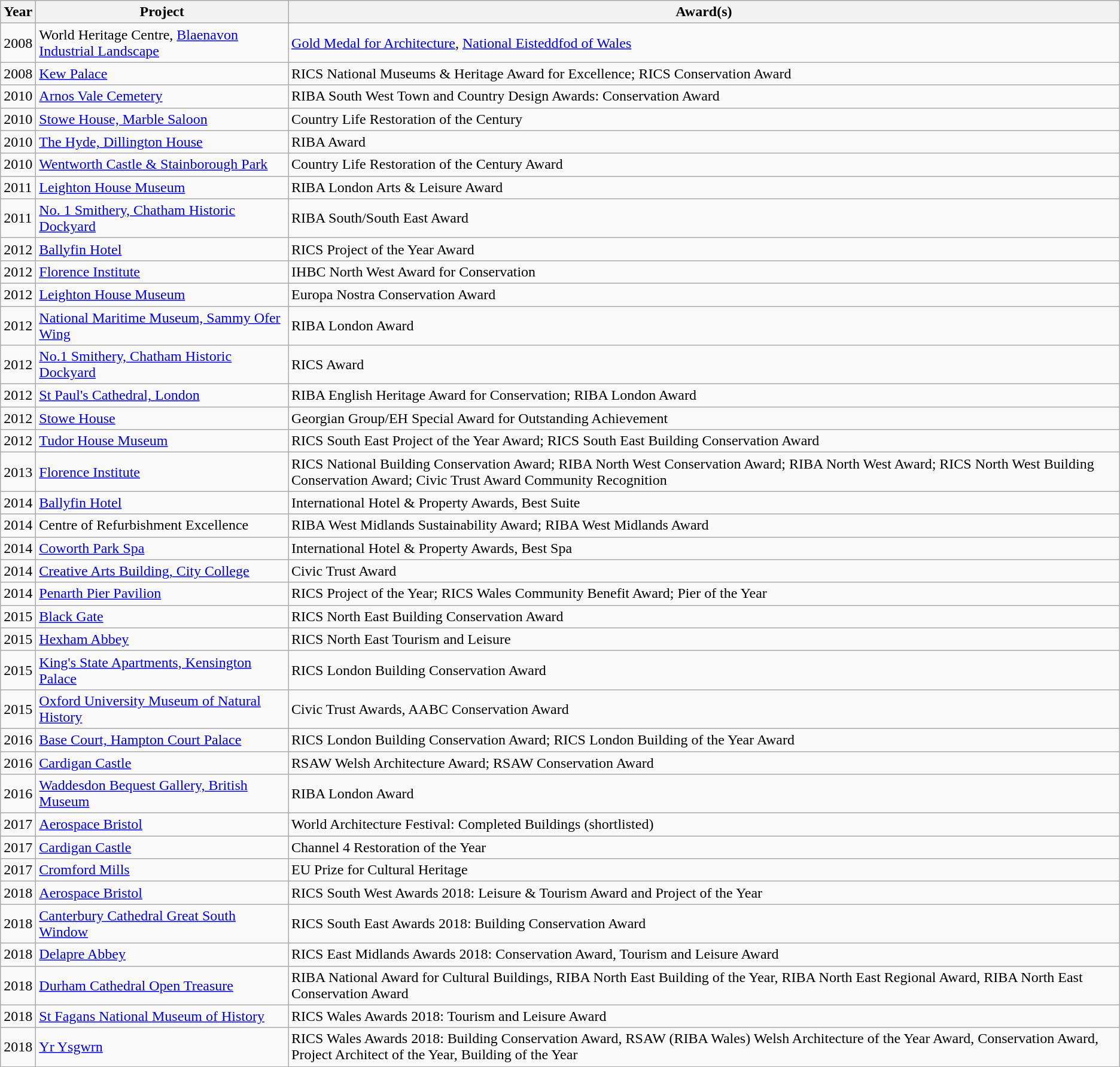<table class="wikitable">
<tr>
<th>Year</th>
<th>Project</th>
<th>Award(s)</th>
</tr>
<tr>
<td>2008</td>
<td>World Heritage Centre, <a href='#'>Blaenavon Industrial Landscape</a></td>
<td><a href='#'>Gold Medal for Architecture</a>, <a href='#'>National Eisteddfod of Wales</a></td>
</tr>
<tr>
<td>2008</td>
<td><a href='#'>Kew Palace</a></td>
<td>RICS National Museums & Heritage Award for Excellence; RICS Conservation Award</td>
</tr>
<tr>
<td>2010</td>
<td><a href='#'>Arnos Vale Cemetery</a></td>
<td>RIBA South West Town and Country Design Awards: Conservation Award</td>
</tr>
<tr>
<td>2010</td>
<td><a href='#'>Stowe House, Marble Saloon</a></td>
<td>Country Life Restoration of the Century</td>
</tr>
<tr>
<td>2010</td>
<td><a href='#'>The Hyde, Dillington House</a></td>
<td>RIBA Award</td>
</tr>
<tr>
<td>2010</td>
<td><a href='#'>Wentworth Castle & Stainborough Park</a></td>
<td>Country Life Restoration of the Century Award</td>
</tr>
<tr>
<td>2011</td>
<td><a href='#'>Leighton House Museum</a></td>
<td>RIBA London Arts & Leisure Award</td>
</tr>
<tr>
<td>2011</td>
<td><a href='#'>No. 1 Smithery, Chatham Historic Dockyard</a></td>
<td>RIBA South/South East Award</td>
</tr>
<tr>
<td>2012</td>
<td><a href='#'>Ballyfin Hotel</a></td>
<td>RICS Project of the Year Award</td>
</tr>
<tr>
<td>2012</td>
<td><a href='#'>Florence Institute</a></td>
<td>IHBC North West Award for Conservation</td>
</tr>
<tr>
<td>2012</td>
<td><a href='#'>Leighton House Museum</a></td>
<td>Europa Nostra Conservation Award</td>
</tr>
<tr>
<td>2012</td>
<td><a href='#'>National Maritime Museum, Sammy Ofer Wing</a></td>
<td>RIBA London Award</td>
</tr>
<tr>
<td>2012</td>
<td><a href='#'>No.1 Smithery, Chatham Historic Dockyard</a></td>
<td>RICS Award</td>
</tr>
<tr>
<td>2012</td>
<td><a href='#'>St Paul's Cathedral, London</a></td>
<td>RIBA English Heritage Award for Conservation; RIBA London Award</td>
</tr>
<tr>
<td>2012</td>
<td><a href='#'>Stowe House</a></td>
<td>Georgian Group/EH Special Award for Outstanding Achievement</td>
</tr>
<tr>
<td>2012</td>
<td><a href='#'>Tudor House Museum</a></td>
<td>RICS South East Project of the Year Award; RICS South East Building Conservation Award</td>
</tr>
<tr>
<td>2013</td>
<td><a href='#'>Florence Institute</a></td>
<td>RICS National Building Conservation Award; RIBA North West Conservation Award; RIBA North West Award; RICS North West Building Conservation Award; Civic Trust Award Community Recognition</td>
</tr>
<tr>
<td>2014</td>
<td><a href='#'>Ballyfin Hotel</a></td>
<td>International Hotel & Property Awards, Best Suite</td>
</tr>
<tr>
<td>2014</td>
<td>Centre of Refurbishment Excellence</td>
<td>RIBA West Midlands Sustainability Award; RIBA West Midlands Award</td>
</tr>
<tr>
<td>2014</td>
<td><a href='#'>Coworth Park Spa</a></td>
<td>International Hotel & Property Awards, Best Spa</td>
</tr>
<tr>
<td>2014</td>
<td><a href='#'>Creative Arts Building, City College</a></td>
<td>Civic Trust Award</td>
</tr>
<tr>
<td>2014</td>
<td><a href='#'>Penarth Pier Pavilion</a></td>
<td>RICS Project of the Year; RICS Wales Community Benefit Award; Pier of the Year</td>
</tr>
<tr>
<td>2015</td>
<td><a href='#'>Black Gate</a></td>
<td>RICS North East Building Conservation Award</td>
</tr>
<tr>
<td>2015</td>
<td><a href='#'>Hexham Abbey</a></td>
<td>RICS North East Tourism and Leisure</td>
</tr>
<tr>
<td>2015</td>
<td><a href='#'>King's State Apartments, Kensington Palace</a></td>
<td>RICS London Building Conservation Award</td>
</tr>
<tr>
<td>2015</td>
<td><a href='#'>Oxford University Museum of Natural History</a></td>
<td>Civic Trust Awards, AABC Conservation Award</td>
</tr>
<tr>
<td>2016</td>
<td><a href='#'>Base Court, Hampton Court Palace</a></td>
<td>RICS London Building Conservation Award; RICS London Building of the Year Award</td>
</tr>
<tr>
<td>2016</td>
<td><a href='#'>Cardigan Castle</a></td>
<td>RSAW Welsh Architecture Award; RSAW Conservation Award</td>
</tr>
<tr>
<td>2016</td>
<td><a href='#'>Waddesdon Bequest Gallery, British Museum</a></td>
<td>RIBA London Award</td>
</tr>
<tr>
<td>2017</td>
<td><a href='#'>Aerospace Bristol</a></td>
<td>World Architecture Festival: Completed Buildings (shortlisted)</td>
</tr>
<tr>
<td>2017</td>
<td><a href='#'>Cardigan Castle</a></td>
<td>Channel 4 Restoration of the Year</td>
</tr>
<tr>
<td>2017</td>
<td><a href='#'>Cromford Mills</a></td>
<td>EU Prize for Cultural Heritage </td>
</tr>
<tr>
<td>2018</td>
<td><a href='#'>Aerospace Bristol</a></td>
<td>RICS South West Awards 2018: Leisure & Tourism Award and Project of the Year </td>
</tr>
<tr>
<td>2018</td>
<td><a href='#'>Canterbury Cathedral Great South Window</a></td>
<td>RICS South East Awards 2018: Building Conservation Award </td>
</tr>
<tr>
<td>2018</td>
<td><a href='#'>Delapre Abbey</a></td>
<td>RICS East Midlands Awards 2018: Conservation Award, Tourism and Leisure Award </td>
</tr>
<tr>
<td>2018</td>
<td><a href='#'>Durham Cathedral Open Treasure</a></td>
<td>RIBA National Award for Cultural Buildings, RIBA North East Building of the Year, RIBA North East Regional Award, RIBA North East Conservation Award</td>
</tr>
<tr>
<td>2018</td>
<td><a href='#'>St Fagans National Museum of History</a></td>
<td>RICS Wales Awards 2018: Tourism and Leisure Award </td>
</tr>
<tr>
<td>2018</td>
<td><a href='#'>Yr Ysgwrn</a></td>
<td>RICS Wales Awards 2018: Building Conservation Award, RSAW (RIBA Wales) Welsh Architecture of the Year Award, Conservation Award, Project Architect of the Year, Building of the Year</td>
</tr>
</table>
